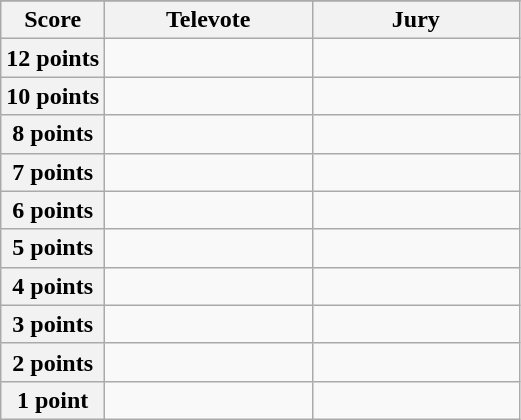<table class="wikitable">
<tr>
</tr>
<tr>
<th scope="col" width="20%">Score</th>
<th scope="col" width="40%">Televote</th>
<th scope="col" width="40%">Jury</th>
</tr>
<tr>
<th scope="row">12 points</th>
<td></td>
<td></td>
</tr>
<tr>
<th scope="row">10 points</th>
<td></td>
<td></td>
</tr>
<tr>
<th scope="row">8 points</th>
<td></td>
<td></td>
</tr>
<tr>
<th scope="row">7 points</th>
<td></td>
<td></td>
</tr>
<tr>
<th scope="row">6 points</th>
<td></td>
<td></td>
</tr>
<tr>
<th scope="row">5 points</th>
<td></td>
<td></td>
</tr>
<tr>
<th scope="row">4 points</th>
<td></td>
<td></td>
</tr>
<tr>
<th scope="row">3 points</th>
<td></td>
<td></td>
</tr>
<tr>
<th scope="row">2 points</th>
<td></td>
<td></td>
</tr>
<tr>
<th scope="row">1 point</th>
<td></td>
<td></td>
</tr>
</table>
